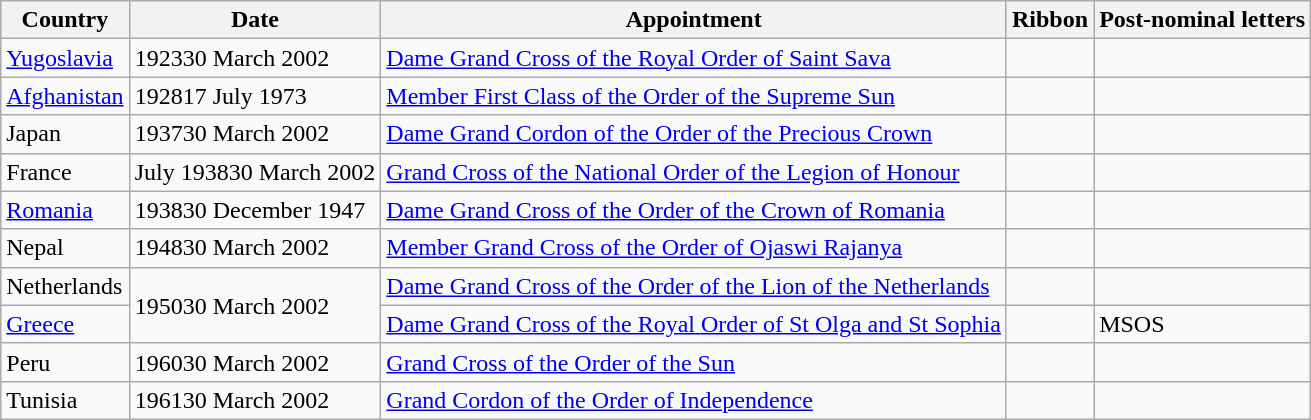<table class="wikitable">
<tr>
<th>Country</th>
<th>Date</th>
<th>Appointment</th>
<th>Ribbon</th>
<th>Post-nominal letters</th>
</tr>
<tr>
<td> <a href='#'>Yugoslavia</a></td>
<td>192330 March 2002</td>
<td><a href='#'>Dame Grand Cross of the Royal Order of Saint Sava</a></td>
<td></td>
<td></td>
</tr>
<tr>
<td> <a href='#'>Afghanistan</a></td>
<td>192817 July 1973</td>
<td><a href='#'>Member First Class of the Order of the Supreme Sun</a></td>
<td></td>
<td></td>
</tr>
<tr>
<td> Japan</td>
<td>193730 March 2002</td>
<td><a href='#'>Dame Grand Cordon of the Order of the Precious Crown</a></td>
<td></td>
<td></td>
</tr>
<tr>
<td> France</td>
<td>July 193830 March 2002</td>
<td><a href='#'>Grand Cross of the National Order of the Legion of Honour</a></td>
<td></td>
<td></td>
</tr>
<tr>
<td> <a href='#'>Romania</a></td>
<td>193830 December 1947</td>
<td><a href='#'>Dame Grand Cross of the Order of the Crown of Romania</a></td>
<td></td>
<td></td>
</tr>
<tr>
<td> Nepal</td>
<td>194830 March 2002</td>
<td><a href='#'>Member Grand Cross of the Order of Ojaswi Rajanya</a></td>
<td></td>
<td></td>
</tr>
<tr>
<td> Netherlands</td>
<td rowspan="2">195030 March 2002</td>
<td><a href='#'>Dame Grand Cross of the Order of the Lion of the Netherlands</a></td>
<td></td>
<td></td>
</tr>
<tr>
<td> <a href='#'>Greece</a></td>
<td><a href='#'>Dame Grand Cross of the Royal Order of St Olga and St Sophia</a></td>
<td></td>
<td>MSOS</td>
</tr>
<tr>
<td> Peru</td>
<td>196030 March 2002</td>
<td><a href='#'>Grand Cross of the Order of the Sun</a></td>
<td></td>
<td></td>
</tr>
<tr>
<td> Tunisia</td>
<td>196130 March 2002</td>
<td><a href='#'>Grand Cordon of the Order of Independence</a></td>
<td></td>
</tr>
</table>
